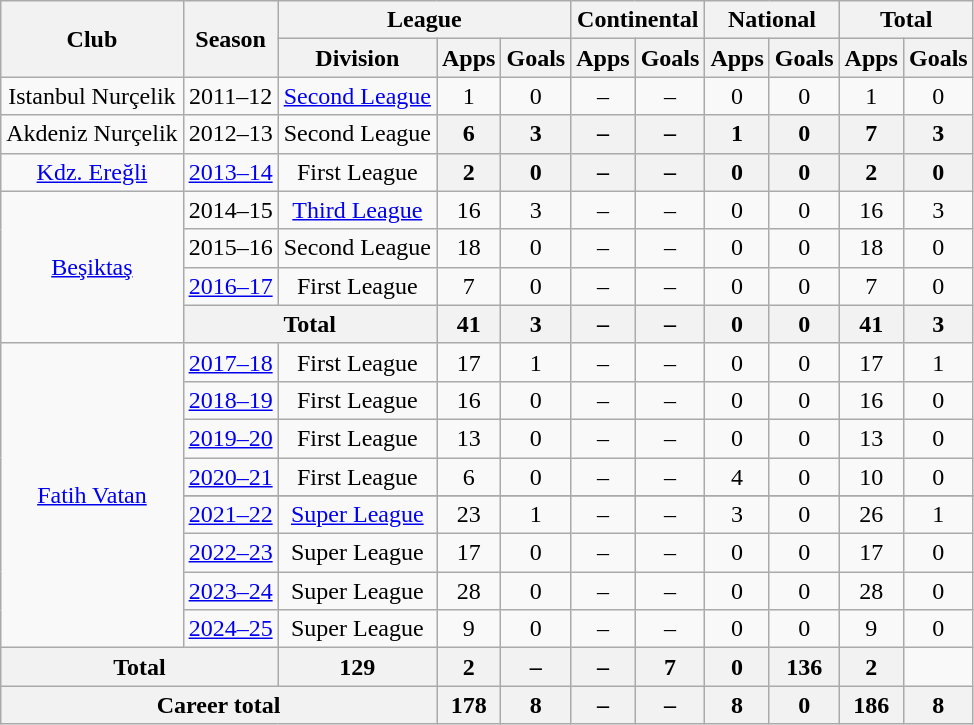<table class="wikitable" style="text-align: center;">
<tr>
<th rowspan=2>Club</th>
<th rowspan=2>Season</th>
<th colspan=3>League</th>
<th colspan=2>Continental</th>
<th colspan=2>National</th>
<th colspan=2>Total</th>
</tr>
<tr>
<th>Division</th>
<th>Apps</th>
<th>Goals</th>
<th>Apps</th>
<th>Goals</th>
<th>Apps</th>
<th>Goals</th>
<th>Apps</th>
<th>Goals</th>
</tr>
<tr>
<td>Istanbul Nurçelik</td>
<td>2011–12</td>
<td><a href='#'>Second League</a></td>
<td>1</td>
<td>0</td>
<td>–</td>
<td>–</td>
<td>0</td>
<td>0</td>
<td>1</td>
<td>0</td>
</tr>
<tr>
<td>Akdeniz Nurçelik</td>
<td>2012–13</td>
<td>Second League</td>
<th>6</th>
<th>3</th>
<th>–</th>
<th>–</th>
<th>1</th>
<th>0</th>
<th>7</th>
<th>3</th>
</tr>
<tr>
<td><a href='#'>Kdz. Ereğli</a></td>
<td><a href='#'>2013–14</a></td>
<td>First League</td>
<th>2</th>
<th>0</th>
<th>–</th>
<th>–</th>
<th>0</th>
<th>0</th>
<th>2</th>
<th>0</th>
</tr>
<tr>
<td rowspan=4><a href='#'>Beşiktaş</a></td>
<td>2014–15</td>
<td><a href='#'>Third League</a></td>
<td>16</td>
<td>3</td>
<td>–</td>
<td>–</td>
<td>0</td>
<td>0</td>
<td>16</td>
<td>3</td>
</tr>
<tr>
<td>2015–16</td>
<td>Second League</td>
<td>18</td>
<td>0</td>
<td>–</td>
<td>–</td>
<td>0</td>
<td>0</td>
<td>18</td>
<td>0</td>
</tr>
<tr>
<td><a href='#'>2016–17</a></td>
<td>First League</td>
<td>7</td>
<td>0</td>
<td>–</td>
<td>–</td>
<td>0</td>
<td>0</td>
<td>7</td>
<td>0</td>
</tr>
<tr>
<th colspan=2>Total</th>
<th>41</th>
<th>3</th>
<th>–</th>
<th>–</th>
<th>0</th>
<th>0</th>
<th>41</th>
<th>3</th>
</tr>
<tr>
<td rowspan=9><a href='#'>Fatih Vatan</a></td>
<td><a href='#'>2017–18</a></td>
<td>First League</td>
<td>17</td>
<td>1</td>
<td>–</td>
<td>–</td>
<td>0</td>
<td>0</td>
<td>17</td>
<td>1</td>
</tr>
<tr>
<td><a href='#'>2018–19</a></td>
<td>First League</td>
<td>16</td>
<td>0</td>
<td>–</td>
<td>–</td>
<td>0</td>
<td>0</td>
<td>16</td>
<td>0</td>
</tr>
<tr>
<td><a href='#'>2019–20</a></td>
<td>First League</td>
<td>13</td>
<td>0</td>
<td>–</td>
<td>–</td>
<td>0</td>
<td>0</td>
<td>13</td>
<td>0</td>
</tr>
<tr>
<td><a href='#'>2020–21</a></td>
<td>First League</td>
<td>6</td>
<td>0</td>
<td>–</td>
<td>–</td>
<td>4</td>
<td>0</td>
<td>10</td>
<td>0</td>
</tr>
<tr |13 ||1 || – || – ||3 ||0 ||16 ||1>
</tr>
<tr>
<td><a href='#'>2021–22</a></td>
<td><a href='#'>Super League</a></td>
<td>23</td>
<td>1</td>
<td>–</td>
<td>–</td>
<td>3</td>
<td>0</td>
<td>26</td>
<td>1</td>
</tr>
<tr>
<td><a href='#'>2022–23</a></td>
<td>Super League</td>
<td>17</td>
<td>0</td>
<td>–</td>
<td>–</td>
<td>0</td>
<td>0</td>
<td>17</td>
<td>0</td>
</tr>
<tr>
<td><a href='#'>2023–24</a></td>
<td>Super League</td>
<td>28</td>
<td>0</td>
<td>–</td>
<td>–</td>
<td>0</td>
<td>0</td>
<td>28</td>
<td>0</td>
</tr>
<tr>
<td><a href='#'>2024–25</a></td>
<td>Super League</td>
<td>9</td>
<td>0</td>
<td>–</td>
<td>–</td>
<td>0</td>
<td>0</td>
<td>9</td>
<td>0</td>
</tr>
<tr>
<th colspan=2>Total</th>
<th>129</th>
<th>2</th>
<th>–</th>
<th>–</th>
<th>7</th>
<th>0</th>
<th>136</th>
<th>2</th>
</tr>
<tr>
<th colspan=3>Career total</th>
<th>178</th>
<th>8</th>
<th>–</th>
<th>–</th>
<th>8</th>
<th>0</th>
<th>186</th>
<th>8</th>
</tr>
</table>
